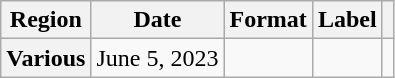<table class="wikitable plainrowheaders">
<tr>
<th scope="col">Region</th>
<th scope="col">Date</th>
<th scope="col">Format</th>
<th scope="col">Label</th>
<th scope="col"></th>
</tr>
<tr>
<th scope="row" rowspan="2">Various</th>
<td>June 5, 2023</td>
<td></td>
<td></td>
<td align="center"></td>
</tr>
</table>
